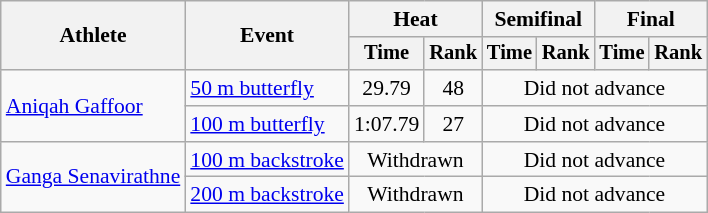<table class="wikitable" style="text-align:center; font-size:90%">
<tr>
<th rowspan="2">Athlete</th>
<th rowspan="2">Event</th>
<th colspan="2">Heat</th>
<th colspan="2">Semifinal</th>
<th colspan="2">Final</th>
</tr>
<tr style="font-size:95%">
<th>Time</th>
<th>Rank</th>
<th>Time</th>
<th>Rank</th>
<th>Time</th>
<th>Rank</th>
</tr>
<tr>
<td rowspan=2 align=left><a href='#'>Aniqah Gaffoor</a></td>
<td align=left><a href='#'>50 m butterfly</a></td>
<td>29.79</td>
<td>48</td>
<td colspan=4>Did not advance</td>
</tr>
<tr>
<td align=left><a href='#'>100 m butterfly</a></td>
<td>1:07.79</td>
<td>27</td>
<td colspan=4>Did not advance</td>
</tr>
<tr>
<td rowspan=2 align=left><a href='#'>Ganga Senavirathne</a></td>
<td align=left><a href='#'>100 m backstroke</a></td>
<td colspan=2>Withdrawn</td>
<td colspan=4>Did not advance</td>
</tr>
<tr>
<td align=left><a href='#'>200 m backstroke</a></td>
<td colspan=2>Withdrawn</td>
<td colspan=4>Did not advance</td>
</tr>
</table>
